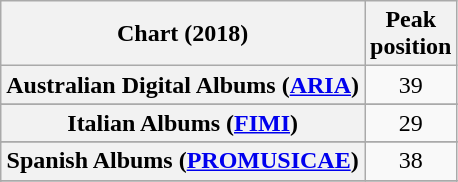<table class="wikitable sortable plainrowheaders" style="text-align:center">
<tr>
<th scope="col">Chart (2018)</th>
<th scope="col">Peak<br> position</th>
</tr>
<tr>
<th scope="row">Australian Digital Albums (<a href='#'>ARIA</a>)</th>
<td>39</td>
</tr>
<tr>
</tr>
<tr>
</tr>
<tr>
</tr>
<tr>
</tr>
<tr>
</tr>
<tr>
</tr>
<tr>
</tr>
<tr>
<th scope="row">Italian Albums (<a href='#'>FIMI</a>)</th>
<td>29</td>
</tr>
<tr>
</tr>
<tr>
<th scope="row">Spanish Albums (<a href='#'>PROMUSICAE</a>)</th>
<td>38</td>
</tr>
<tr>
</tr>
<tr>
</tr>
</table>
